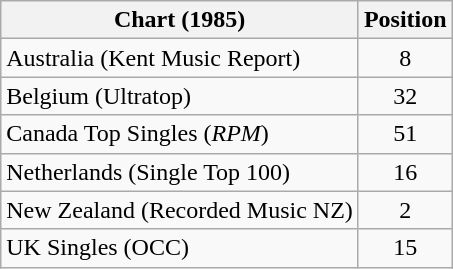<table class="wikitable sortable">
<tr>
<th>Chart (1985)</th>
<th>Position</th>
</tr>
<tr>
<td>Australia (Kent Music Report)</td>
<td style="text-align:center">8</td>
</tr>
<tr>
<td>Belgium (Ultratop)</td>
<td style="text-align:center">32</td>
</tr>
<tr>
<td>Canada Top Singles (<em>RPM</em>)</td>
<td style="text-align:center">51</td>
</tr>
<tr>
<td>Netherlands (Single Top 100)</td>
<td style="text-align:center">16</td>
</tr>
<tr>
<td>New Zealand (Recorded Music NZ)</td>
<td style="text-align:center">2</td>
</tr>
<tr>
<td>UK Singles (OCC)</td>
<td style="text-align:center">15</td>
</tr>
</table>
